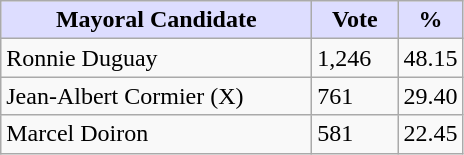<table class="wikitable">
<tr>
<th style="background:#ddf; width:200px;">Mayoral Candidate</th>
<th style="background:#ddf; width:50px;">Vote</th>
<th style="background:#ddf; width:30px;">%</th>
</tr>
<tr>
<td>Ronnie Duguay</td>
<td>1,246</td>
<td>48.15</td>
</tr>
<tr>
<td>Jean-Albert Cormier (X)</td>
<td>761</td>
<td>29.40</td>
</tr>
<tr>
<td>Marcel Doiron</td>
<td>581</td>
<td>22.45</td>
</tr>
</table>
